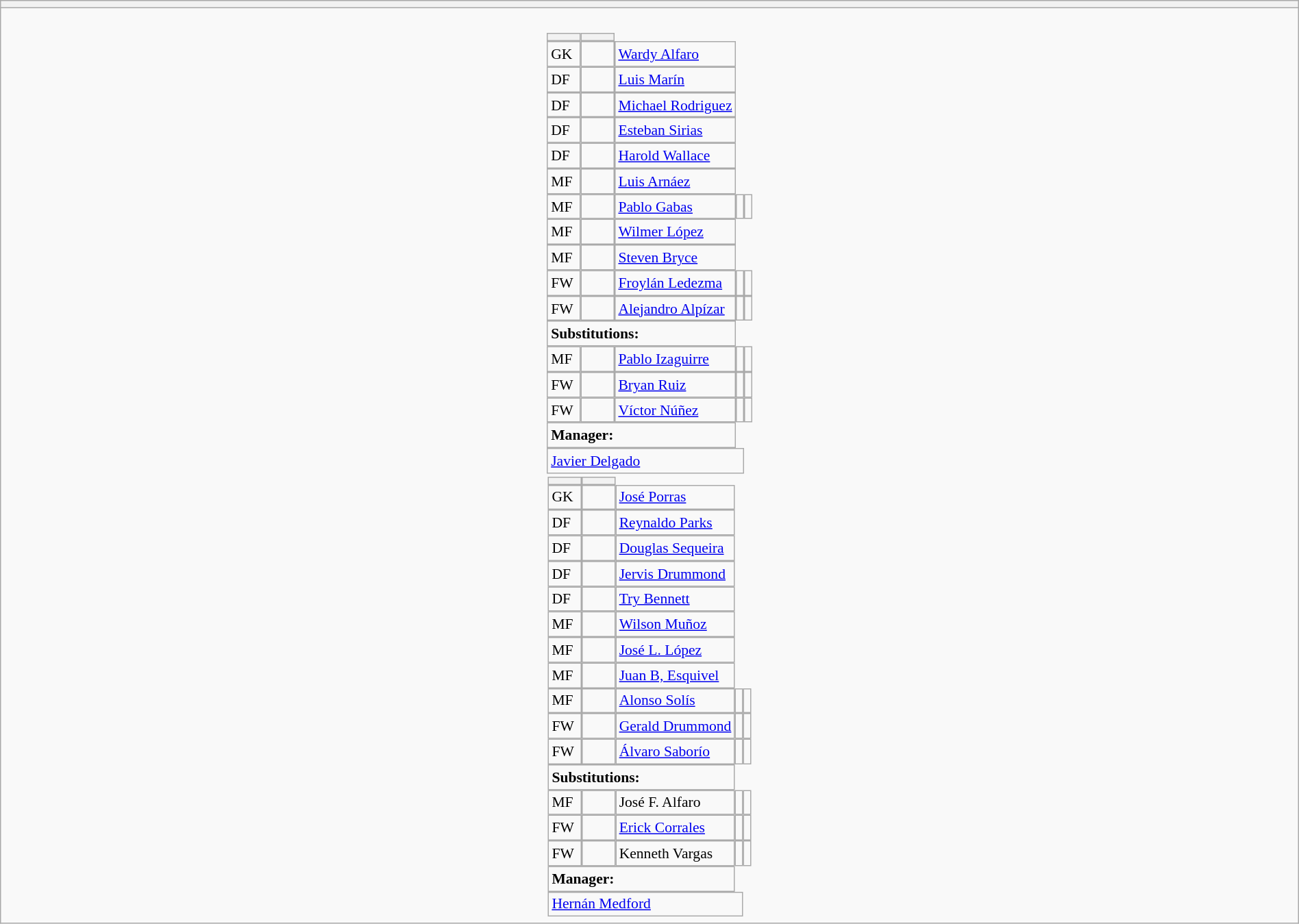<table style="width:100%" class="wikitable collapsible collapsed">
<tr>
<th></th>
</tr>
<tr>
<td><br>






<table style="font-size:90%; margin:0.2em auto;" cellspacing="0" cellpadding="0">
<tr>
<th width="25"></th>
<th width="25"></th>
</tr>
<tr>
<td>GK</td>
<td></td>
<td> <a href='#'>Wardy Alfaro</a></td>
</tr>
<tr>
<td>DF</td>
<td></td>
<td> <a href='#'>Luis Marín</a></td>
</tr>
<tr>
<td>DF</td>
<td></td>
<td> <a href='#'>Michael Rodriguez</a></td>
</tr>
<tr>
<td>DF</td>
<td></td>
<td> <a href='#'>Esteban Sirias</a></td>
</tr>
<tr>
<td>DF</td>
<td></td>
<td> <a href='#'>Harold Wallace</a></td>
</tr>
<tr>
<td>MF</td>
<td></td>
<td> <a href='#'>Luis Arnáez</a></td>
</tr>
<tr>
<td>MF</td>
<td></td>
<td> <a href='#'>Pablo Gabas</a></td>
<td></td>
<td></td>
</tr>
<tr>
<td>MF</td>
<td></td>
<td> <a href='#'>Wilmer López</a></td>
</tr>
<tr>
<td>MF</td>
<td></td>
<td> <a href='#'>Steven Bryce</a></td>
</tr>
<tr>
<td>FW</td>
<td></td>
<td> <a href='#'>Froylán Ledezma</a></td>
<td></td>
<td></td>
</tr>
<tr>
<td>FW</td>
<td></td>
<td> <a href='#'>Alejandro Alpízar</a></td>
<td></td>
<td></td>
</tr>
<tr>
<td colspan=3><strong>Substitutions:</strong></td>
</tr>
<tr>
<td>MF</td>
<td></td>
<td> <a href='#'>Pablo Izaguirre</a></td>
<td></td>
<td></td>
</tr>
<tr>
<td>FW</td>
<td></td>
<td> <a href='#'>Bryan Ruiz</a></td>
<td></td>
<td></td>
</tr>
<tr>
<td>FW</td>
<td></td>
<td> <a href='#'>Víctor Núñez</a></td>
<td></td>
<td></td>
</tr>
<tr>
<td colspan=3><strong>Manager:</strong></td>
</tr>
<tr>
<td colspan=4> <a href='#'>Javier Delgado</a></td>
</tr>
</table>
<table cellspacing="0" cellpadding="0" style="font-size:90%; margin:0.2em auto;">
<tr>
<th width="25"></th>
<th width="25"></th>
</tr>
<tr>
<td>GK</td>
<td></td>
<td> <a href='#'>José Porras</a></td>
</tr>
<tr>
<td>DF</td>
<td></td>
<td> <a href='#'>Reynaldo Parks</a></td>
</tr>
<tr>
<td>DF</td>
<td></td>
<td> <a href='#'>Douglas Sequeira</a></td>
</tr>
<tr>
<td>DF</td>
<td></td>
<td> <a href='#'>Jervis Drummond</a></td>
</tr>
<tr>
<td>DF</td>
<td></td>
<td> <a href='#'>Try Bennett</a></td>
</tr>
<tr>
<td>MF</td>
<td></td>
<td> <a href='#'>Wilson Muñoz</a></td>
</tr>
<tr>
<td>MF</td>
<td></td>
<td> <a href='#'>José L. López</a></td>
</tr>
<tr>
<td>MF</td>
<td></td>
<td> <a href='#'>Juan B, Esquivel</a></td>
</tr>
<tr>
<td>MF</td>
<td></td>
<td> <a href='#'>Alonso Solís</a></td>
<td></td>
<td></td>
</tr>
<tr>
<td>FW</td>
<td></td>
<td> <a href='#'>Gerald Drummond</a></td>
<td></td>
<td></td>
</tr>
<tr>
<td>FW</td>
<td></td>
<td> <a href='#'>Álvaro Saborío</a></td>
<td></td>
<td></td>
</tr>
<tr>
<td colspan=3><strong>Substitutions:</strong></td>
</tr>
<tr>
<td>MF</td>
<td></td>
<td> José F. Alfaro</td>
<td></td>
<td></td>
</tr>
<tr>
<td>FW</td>
<td></td>
<td> <a href='#'>Erick Corrales</a></td>
<td></td>
<td></td>
</tr>
<tr>
<td>FW</td>
<td></td>
<td> Kenneth Vargas</td>
<td></td>
<td></td>
</tr>
<tr>
<td colspan=3><strong>Manager:</strong></td>
</tr>
<tr>
<td colspan=4> <a href='#'>Hernán Medford</a></td>
</tr>
</table>
</td>
</tr>
</table>
